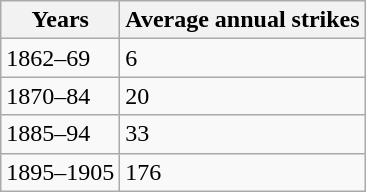<table class="wikitable">
<tr>
<th>Years</th>
<th>Average annual strikes</th>
</tr>
<tr>
<td>1862–69</td>
<td>6</td>
</tr>
<tr>
<td>1870–84</td>
<td>20</td>
</tr>
<tr>
<td>1885–94</td>
<td>33</td>
</tr>
<tr>
<td>1895–1905</td>
<td>176</td>
</tr>
</table>
